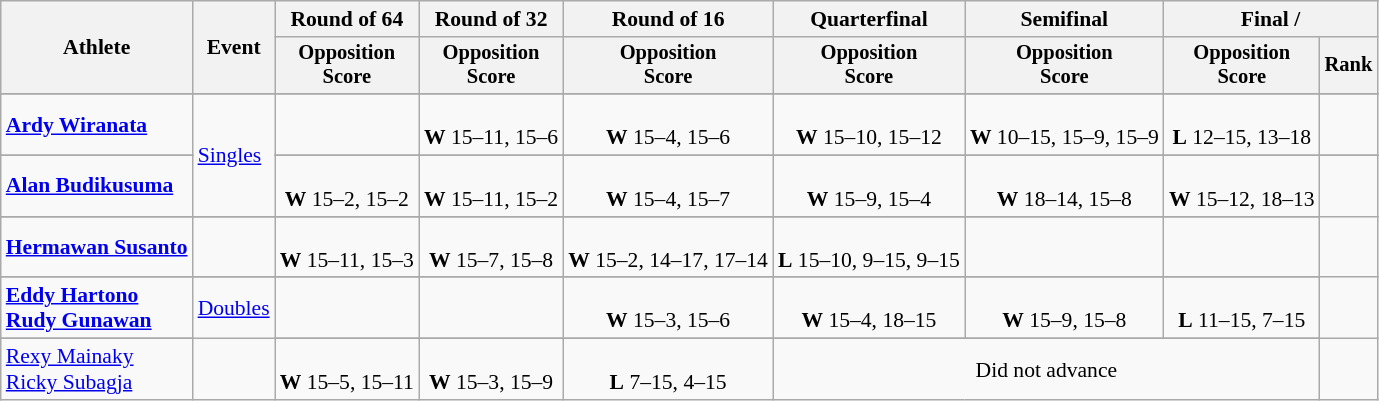<table class=wikitable style="font-size:90%">
<tr>
<th rowspan="2">Athlete</th>
<th rowspan="2">Event</th>
<th>Round of 64</th>
<th>Round of 32</th>
<th>Round of 16</th>
<th>Quarterfinal</th>
<th>Semifinal</th>
<th colspan=2>Final / </th>
</tr>
<tr style="font-size:95%">
<th>Opposition<br>Score</th>
<th>Opposition<br>Score</th>
<th>Opposition<br>Score</th>
<th>Opposition<br>Score</th>
<th>Opposition<br>Score</th>
<th>Opposition<br>Score</th>
<th>Rank</th>
</tr>
<tr>
</tr>
<tr align=center>
<td align=left><strong><a href='#'>Ardy Wiranata</a></strong></td>
<td align=left rowspan=3><a href='#'>Singles</a></td>
<td></td>
<td><br><strong>W</strong> 15–11, 15–6</td>
<td><br><strong>W</strong> 15–4, 15–6</td>
<td><br><strong>W</strong> 15–10, 15–12</td>
<td><br><strong>W</strong> 10–15, 15–9, 15–9</td>
<td><br><strong>L</strong> 12–15, 13–18</td>
<td></td>
</tr>
<tr>
</tr>
<tr align=center>
<td align=left><strong><a href='#'>Alan Budikusuma</a></strong></td>
<td><br><strong>W</strong> 15–2, 15–2</td>
<td><br><strong>W</strong> 15–11, 15–2</td>
<td><br><strong>W</strong> 15–4, 15–7</td>
<td><br><strong>W</strong> 15–9, 15–4</td>
<td><br><strong>W</strong> 18–14, 15–8</td>
<td><br><strong>W</strong> 15–12, 18–13</td>
<td></td>
</tr>
<tr>
</tr>
<tr align=center>
<td align=left><strong><a href='#'>Hermawan Susanto</a></strong></td>
<td></td>
<td><br><strong>W</strong> 15–11, 15–3</td>
<td><br><strong>W</strong> 15–7, 15–8</td>
<td><br><strong>W</strong> 15–2, 14–17, 17–14</td>
<td><br><strong>L</strong> 15–10, 9–15, 9–15</td>
<td></td>
<td></td>
</tr>
<tr>
</tr>
<tr align=center>
<td align=left><strong><a href='#'>Eddy Hartono</a> <br> <a href='#'>Rudy Gunawan</a></strong></td>
<td align=left rowspan=2><a href='#'>Doubles</a></td>
<td></td>
<td></td>
<td><br><strong>W</strong> 15–3, 15–6</td>
<td><br><strong>W</strong> 15–4, 18–15</td>
<td><br><strong>W</strong> 15–9, 15–8</td>
<td><br><strong>L</strong> 11–15, 7–15</td>
<td></td>
</tr>
<tr>
</tr>
<tr align=center>
<td align=left><a href='#'>Rexy Mainaky</a> <br> <a href='#'>Ricky Subagja</a></td>
<td></td>
<td><br><strong>W</strong> 15–5, 15–11</td>
<td><br><strong>W</strong> 15–3, 15–9</td>
<td><br><strong>L</strong> 7–15, 4–15</td>
<td colspan=3>Did not advance</td>
</tr>
</table>
